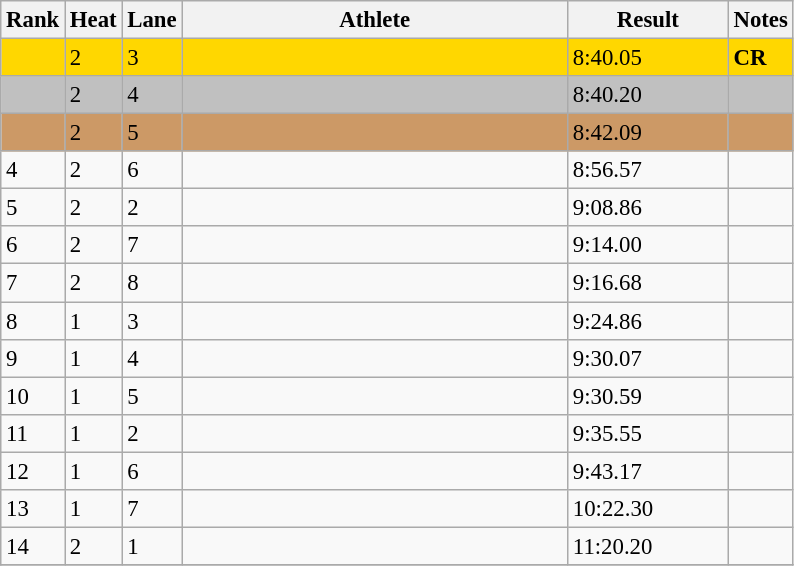<table class="wikitable" style="font-size:95%" style="width:35em;" style="text-align:center">
<tr>
<th>Rank</th>
<th>Heat</th>
<th>Lane</th>
<th width=250>Athlete</th>
<th width=100>Result</th>
<th>Notes</th>
</tr>
<tr bgcolor=gold>
<td></td>
<td>2</td>
<td>3</td>
<td align=left></td>
<td>8:40.05</td>
<td><strong>CR</strong></td>
</tr>
<tr bgcolor=silver>
<td></td>
<td>2</td>
<td>4</td>
<td align=left></td>
<td>8:40.20</td>
<td></td>
</tr>
<tr bgcolor=cc9966>
<td></td>
<td>2</td>
<td>5</td>
<td align=left></td>
<td>8:42.09</td>
<td></td>
</tr>
<tr>
<td>4</td>
<td>2</td>
<td>6</td>
<td align=left></td>
<td>8:56.57</td>
<td></td>
</tr>
<tr>
<td>5</td>
<td>2</td>
<td>2</td>
<td align=left></td>
<td>9:08.86</td>
<td></td>
</tr>
<tr>
<td>6</td>
<td>2</td>
<td>7</td>
<td align=left></td>
<td>9:14.00</td>
<td></td>
</tr>
<tr>
<td>7</td>
<td>2</td>
<td>8</td>
<td align=left></td>
<td>9:16.68</td>
<td></td>
</tr>
<tr>
<td>8</td>
<td>1</td>
<td>3</td>
<td align=left></td>
<td>9:24.86</td>
<td></td>
</tr>
<tr>
<td>9</td>
<td>1</td>
<td>4</td>
<td align=left></td>
<td>9:30.07</td>
<td></td>
</tr>
<tr>
<td>10</td>
<td>1</td>
<td>5</td>
<td align=left></td>
<td>9:30.59</td>
<td></td>
</tr>
<tr>
<td>11</td>
<td>1</td>
<td>2</td>
<td align=left></td>
<td>9:35.55</td>
<td></td>
</tr>
<tr>
<td>12</td>
<td>1</td>
<td>6</td>
<td align=left></td>
<td>9:43.17</td>
<td></td>
</tr>
<tr>
<td>13</td>
<td>1</td>
<td>7</td>
<td align=left></td>
<td>10:22.30</td>
<td></td>
</tr>
<tr>
<td>14</td>
<td>2</td>
<td>1</td>
<td align=left></td>
<td>11:20.20</td>
<td></td>
</tr>
<tr>
</tr>
</table>
